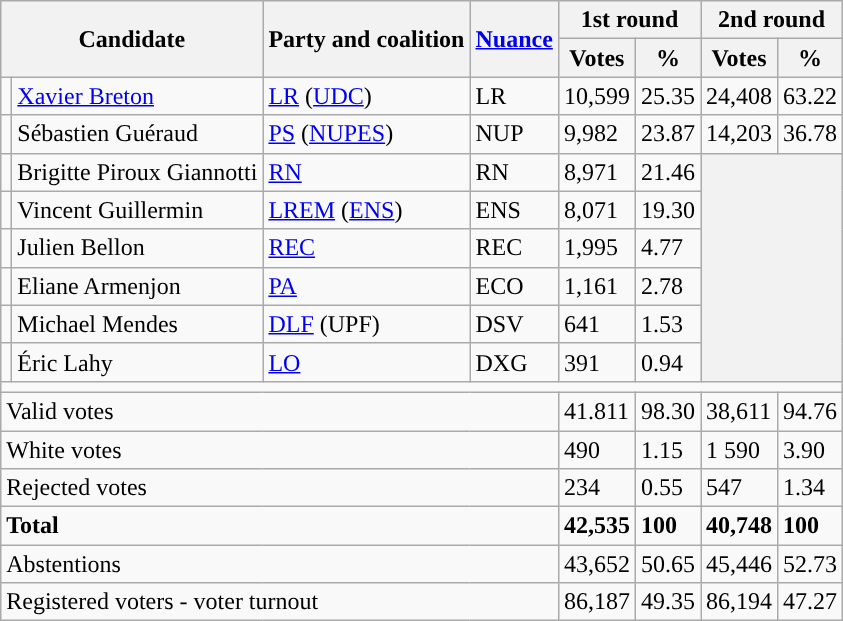<table class="wikitable">
<tr>
<th colspan="2" rowspan="2">Candidate</th>
<th rowspan="2">Party and coalition</th>
<th rowspan="2"><a href='#'>Nuance</a></th>
<th colspan="2">1st round</th>
<th colspan="2">2nd round</th>
</tr>
<tr>
<th>Votes</th>
<th>%</th>
<th>Votes</th>
<th>%</th>
</tr>
<tr>
<td style="background:"></td>
<td><a href='#'>Xavier Breton</a></td>
<td><a href='#'>LR</a> (<a href='#'>UDC</a>)</td>
<td><abbr>LR</abbr></td>
<td>10,599</td>
<td>25.35</td>
<td>24,408</td>
<td>63.22</td>
</tr>
<tr>
<td style="background:"></td>
<td>Sébastien Guéraud</td>
<td><a href='#'>PS</a> (<a href='#'>NUPES</a>)</td>
<td><abbr>NUP</abbr></td>
<td>9,982</td>
<td>23.87</td>
<td>14,203</td>
<td>36.78</td>
</tr>
<tr>
<td style="background:"></td>
<td>Brigitte Piroux Giannotti</td>
<td><a href='#'>RN</a></td>
<td><abbr>RN</abbr></td>
<td>8,971</td>
<td>21.46</td>
<th colspan="2" rowspan="6"></th>
</tr>
<tr>
<td style="background:"></td>
<td>Vincent Guillermin</td>
<td><a href='#'>LREM</a> (<a href='#'>ENS</a>)</td>
<td><abbr>ENS</abbr></td>
<td>8,071</td>
<td>19.30</td>
</tr>
<tr>
<td style="background:"></td>
<td>Julien Bellon</td>
<td><a href='#'>REC</a></td>
<td><abbr>REC</abbr></td>
<td>1,995</td>
<td>4.77</td>
</tr>
<tr>
<td style="background:"></td>
<td>Eliane Armenjon</td>
<td><a href='#'>PA</a></td>
<td><abbr>ECO</abbr></td>
<td>1,161</td>
<td>2.78</td>
</tr>
<tr>
<td style="background:"></td>
<td>Michael Mendes</td>
<td><a href='#'>DLF</a> (<abbr>UPF</abbr>)</td>
<td><abbr>DSV</abbr></td>
<td>641</td>
<td>1.53</td>
</tr>
<tr>
<td style="background:"></td>
<td>Éric Lahy</td>
<td><a href='#'>LO</a></td>
<td><abbr>DXG</abbr></td>
<td>391</td>
<td>0.94</td>
</tr>
<tr>
<td colspan="8"></td>
</tr>
<tr>
<td colspan="4">Valid votes</td>
<td>41.811</td>
<td>98.30</td>
<td>38,611</td>
<td>94.76</td>
</tr>
<tr>
<td colspan="4">White votes</td>
<td>490</td>
<td>1.15</td>
<td>1 590</td>
<td>3.90</td>
</tr>
<tr>
<td colspan="4">Rejected votes</td>
<td>234</td>
<td>0.55</td>
<td>547</td>
<td>1.34</td>
</tr>
<tr>
<td colspan="4"><strong>Total</strong></td>
<td><strong>42,535</strong></td>
<td><strong>100</strong></td>
<td><strong>40,748</strong></td>
<td><strong>100</strong></td>
</tr>
<tr>
<td colspan="4">Abstentions</td>
<td>43,652</td>
<td>50.65</td>
<td>45,446</td>
<td>52.73</td>
</tr>
<tr>
<td colspan="4">Registered voters - voter turnout</td>
<td>86,187</td>
<td>49.35</td>
<td>86,194</td>
<td>47.27</td>
</tr>
</table>
